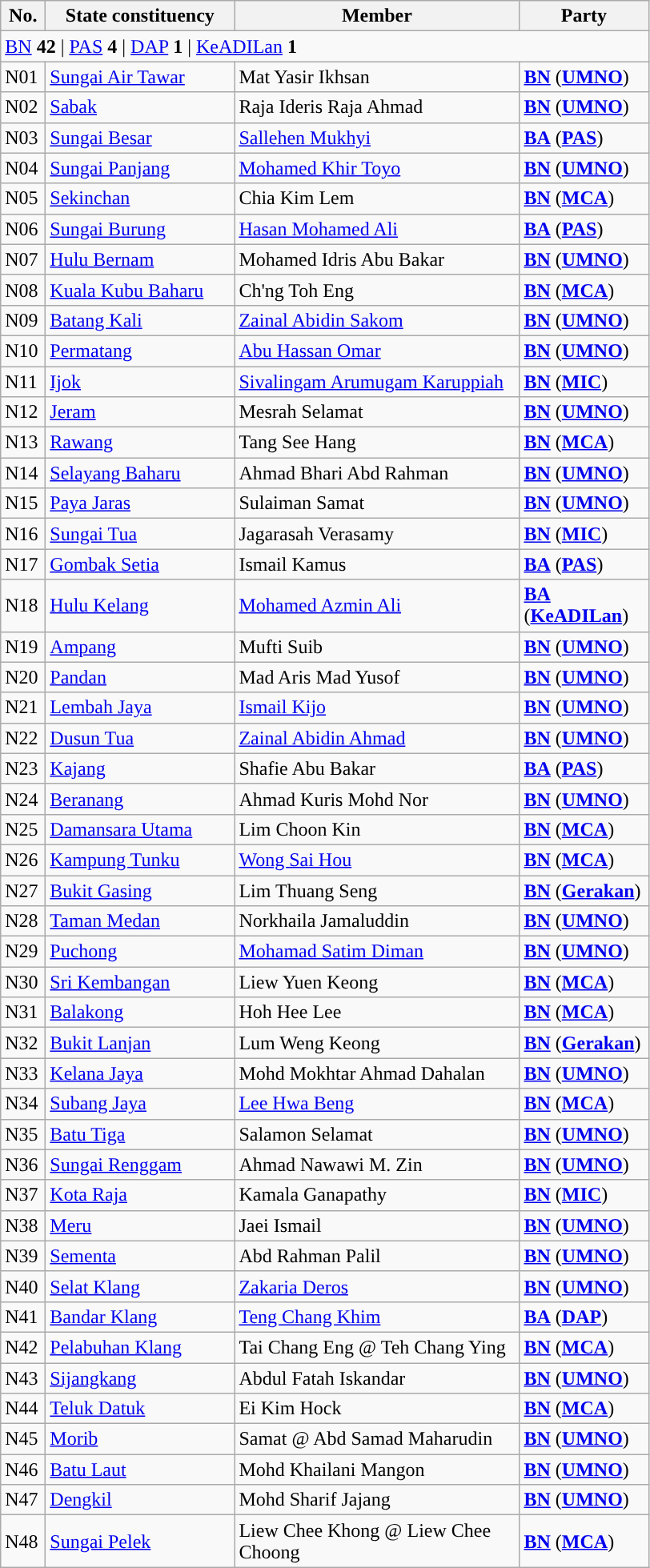<table class="wikitable sortable">
<tr>
<th style="width:30px;">No.</th>
<th style="width:150px;">State constituency</th>
<th style="width:230px;">Member</th>
<th style="width:100px;">Party</th>
</tr>
<tr>
<td colspan="4"><a href='#'>BN</a> <strong>42</strong> | <a href='#'>PAS</a> <strong>4</strong> | <a href='#'>DAP</a> <strong>1</strong> | <a href='#'>KeADILan</a> <strong>1</strong></td>
</tr>
<tr>
<td>N01</td>
<td><a href='#'>Sungai Air Tawar</a></td>
<td>Mat Yasir Ikhsan</td>
<td><strong><a href='#'>BN</a></strong> (<strong><a href='#'>UMNO</a></strong>)</td>
</tr>
<tr>
<td>N02</td>
<td><a href='#'>Sabak</a></td>
<td>Raja Ideris Raja Ahmad</td>
<td><strong><a href='#'>BN</a></strong> (<strong><a href='#'>UMNO</a></strong>)</td>
</tr>
<tr>
<td>N03</td>
<td><a href='#'>Sungai Besar</a></td>
<td><a href='#'>Sallehen Mukhyi</a></td>
<td><strong><a href='#'>BA</a></strong> (<strong><a href='#'>PAS</a></strong>)</td>
</tr>
<tr>
<td>N04</td>
<td><a href='#'>Sungai Panjang</a></td>
<td><a href='#'>Mohamed Khir Toyo</a></td>
<td><strong><a href='#'>BN</a></strong> (<strong><a href='#'>UMNO</a></strong>)</td>
</tr>
<tr>
<td>N05</td>
<td><a href='#'>Sekinchan</a></td>
<td>Chia Kim Lem</td>
<td><strong><a href='#'>BN</a></strong> (<strong><a href='#'>MCA</a></strong>)</td>
</tr>
<tr>
<td>N06</td>
<td><a href='#'>Sungai Burung</a></td>
<td><a href='#'>Hasan Mohamed Ali</a></td>
<td><strong><a href='#'>BA</a></strong> (<strong><a href='#'>PAS</a></strong>)</td>
</tr>
<tr>
<td>N07</td>
<td><a href='#'>Hulu Bernam</a></td>
<td>Mohamed Idris Abu Bakar</td>
<td><strong><a href='#'>BN</a></strong> (<strong><a href='#'>UMNO</a></strong>)</td>
</tr>
<tr>
<td>N08</td>
<td><a href='#'>Kuala Kubu Baharu</a></td>
<td>Ch'ng Toh Eng</td>
<td><strong><a href='#'>BN</a></strong> (<strong><a href='#'>MCA</a></strong>)</td>
</tr>
<tr>
<td>N09</td>
<td><a href='#'>Batang Kali</a></td>
<td><a href='#'>Zainal Abidin Sakom</a></td>
<td><strong><a href='#'>BN</a></strong> (<strong><a href='#'>UMNO</a></strong>)</td>
</tr>
<tr>
<td>N10</td>
<td><a href='#'>Permatang</a></td>
<td><a href='#'>Abu Hassan Omar</a></td>
<td><strong><a href='#'>BN</a></strong> (<strong><a href='#'>UMNO</a></strong>)</td>
</tr>
<tr>
<td>N11</td>
<td><a href='#'>Ijok</a></td>
<td><a href='#'>Sivalingam Arumugam Karuppiah</a></td>
<td><strong><a href='#'>BN</a></strong> (<strong><a href='#'>MIC</a></strong>)</td>
</tr>
<tr>
<td>N12</td>
<td><a href='#'>Jeram</a></td>
<td>Mesrah Selamat</td>
<td><strong><a href='#'>BN</a></strong> (<strong><a href='#'>UMNO</a></strong>)</td>
</tr>
<tr>
<td>N13</td>
<td><a href='#'>Rawang</a></td>
<td>Tang See Hang</td>
<td><strong><a href='#'>BN</a></strong> (<strong><a href='#'>MCA</a></strong>)</td>
</tr>
<tr>
<td>N14</td>
<td><a href='#'>Selayang Baharu</a></td>
<td>Ahmad Bhari Abd Rahman</td>
<td><strong><a href='#'>BN</a></strong> (<strong><a href='#'>UMNO</a></strong>)</td>
</tr>
<tr>
<td>N15</td>
<td><a href='#'>Paya Jaras</a></td>
<td>Sulaiman Samat</td>
<td><strong><a href='#'>BN</a></strong> (<strong><a href='#'>UMNO</a></strong>)</td>
</tr>
<tr>
<td>N16</td>
<td><a href='#'>Sungai Tua</a></td>
<td>Jagarasah Verasamy</td>
<td><strong><a href='#'>BN</a></strong> (<strong><a href='#'>MIC</a></strong>)</td>
</tr>
<tr>
<td>N17</td>
<td><a href='#'>Gombak Setia</a></td>
<td>Ismail Kamus</td>
<td><strong><a href='#'>BA</a></strong> (<strong><a href='#'>PAS</a></strong>)</td>
</tr>
<tr>
<td>N18</td>
<td><a href='#'>Hulu Kelang</a></td>
<td><a href='#'>Mohamed Azmin Ali</a></td>
<td><strong><a href='#'>BA</a></strong> (<strong><a href='#'>KeADILan</a></strong>)</td>
</tr>
<tr>
<td>N19</td>
<td><a href='#'>Ampang</a></td>
<td>Mufti Suib</td>
<td><strong><a href='#'>BN</a></strong> (<strong><a href='#'>UMNO</a></strong>)</td>
</tr>
<tr>
<td>N20</td>
<td><a href='#'>Pandan</a></td>
<td>Mad Aris Mad Yusof</td>
<td><strong><a href='#'>BN</a></strong> (<strong><a href='#'>UMNO</a></strong>)</td>
</tr>
<tr>
<td>N21</td>
<td><a href='#'>Lembah Jaya</a></td>
<td><a href='#'>Ismail Kijo</a></td>
<td><strong><a href='#'>BN</a></strong> (<strong><a href='#'>UMNO</a></strong>)</td>
</tr>
<tr>
<td>N22</td>
<td><a href='#'>Dusun Tua</a></td>
<td><a href='#'>Zainal Abidin Ahmad</a></td>
<td><strong><a href='#'>BN</a></strong> (<strong><a href='#'>UMNO</a></strong>)</td>
</tr>
<tr>
<td>N23</td>
<td><a href='#'>Kajang</a></td>
<td>Shafie Abu Bakar</td>
<td><strong><a href='#'>BA</a></strong> (<strong><a href='#'>PAS</a></strong>)</td>
</tr>
<tr>
<td>N24</td>
<td><a href='#'>Beranang</a></td>
<td>Ahmad Kuris Mohd Nor</td>
<td><strong><a href='#'>BN</a></strong> (<strong><a href='#'>UMNO</a></strong>)</td>
</tr>
<tr>
<td>N25</td>
<td><a href='#'>Damansara Utama</a></td>
<td>Lim Choon Kin</td>
<td><strong><a href='#'>BN</a></strong> (<strong><a href='#'>MCA</a></strong>)</td>
</tr>
<tr>
<td>N26</td>
<td><a href='#'>Kampung Tunku</a></td>
<td><a href='#'>Wong Sai Hou</a></td>
<td><strong><a href='#'>BN</a></strong> (<strong><a href='#'>MCA</a></strong>)</td>
</tr>
<tr>
<td>N27</td>
<td><a href='#'>Bukit Gasing</a></td>
<td>Lim Thuang Seng</td>
<td><strong><a href='#'>BN</a></strong> (<strong><a href='#'>Gerakan</a></strong>)</td>
</tr>
<tr>
<td>N28</td>
<td><a href='#'>Taman Medan</a></td>
<td>Norkhaila Jamaluddin</td>
<td><strong><a href='#'>BN</a></strong> (<strong><a href='#'>UMNO</a></strong>)</td>
</tr>
<tr>
<td>N29</td>
<td><a href='#'>Puchong</a></td>
<td><a href='#'>Mohamad Satim Diman</a></td>
<td><strong><a href='#'>BN</a></strong> (<strong><a href='#'>UMNO</a></strong>)</td>
</tr>
<tr>
<td>N30</td>
<td><a href='#'>Sri Kembangan</a></td>
<td>Liew Yuen Keong</td>
<td><strong><a href='#'>BN</a></strong> (<strong><a href='#'>MCA</a></strong>)</td>
</tr>
<tr>
<td>N31</td>
<td><a href='#'>Balakong</a></td>
<td>Hoh Hee Lee</td>
<td><strong><a href='#'>BN</a></strong> (<strong><a href='#'>MCA</a></strong>)</td>
</tr>
<tr>
<td>N32</td>
<td><a href='#'>Bukit Lanjan</a></td>
<td>Lum Weng Keong</td>
<td><strong><a href='#'>BN</a></strong> (<strong><a href='#'>Gerakan</a></strong>)</td>
</tr>
<tr>
<td>N33</td>
<td><a href='#'>Kelana Jaya</a></td>
<td>Mohd Mokhtar Ahmad Dahalan</td>
<td><strong><a href='#'>BN</a></strong> (<strong><a href='#'>UMNO</a></strong>)</td>
</tr>
<tr>
<td>N34</td>
<td><a href='#'>Subang Jaya</a></td>
<td><a href='#'>Lee Hwa Beng</a></td>
<td><strong><a href='#'>BN</a></strong> (<strong><a href='#'>MCA</a></strong>)</td>
</tr>
<tr>
<td>N35</td>
<td><a href='#'>Batu Tiga</a></td>
<td>Salamon Selamat</td>
<td><strong><a href='#'>BN</a></strong> (<strong><a href='#'>UMNO</a></strong>)</td>
</tr>
<tr>
<td>N36</td>
<td><a href='#'>Sungai Renggam</a></td>
<td>Ahmad Nawawi M. Zin</td>
<td><strong><a href='#'>BN</a></strong> (<strong><a href='#'>UMNO</a></strong>)</td>
</tr>
<tr>
<td>N37</td>
<td><a href='#'>Kota Raja</a></td>
<td>Kamala Ganapathy</td>
<td><strong><a href='#'>BN</a></strong> (<strong><a href='#'>MIC</a></strong>)</td>
</tr>
<tr>
<td>N38</td>
<td><a href='#'>Meru</a></td>
<td>Jaei Ismail</td>
<td><strong><a href='#'>BN</a></strong> (<strong><a href='#'>UMNO</a></strong>)</td>
</tr>
<tr>
<td>N39</td>
<td><a href='#'>Sementa</a></td>
<td>Abd Rahman Palil</td>
<td><strong><a href='#'>BN</a></strong> (<strong><a href='#'>UMNO</a></strong>)</td>
</tr>
<tr>
<td>N40</td>
<td><a href='#'>Selat Klang</a></td>
<td><a href='#'>Zakaria Deros</a></td>
<td><strong><a href='#'>BN</a></strong> (<strong><a href='#'>UMNO</a></strong>)</td>
</tr>
<tr>
<td>N41</td>
<td><a href='#'>Bandar Klang</a></td>
<td><a href='#'>Teng Chang Khim</a></td>
<td><strong><a href='#'>BA</a></strong> (<strong><a href='#'>DAP</a></strong>)</td>
</tr>
<tr>
<td>N42</td>
<td><a href='#'>Pelabuhan Klang</a></td>
<td>Tai Chang Eng @ Teh Chang Ying</td>
<td><strong><a href='#'>BN</a></strong> (<strong><a href='#'>MCA</a></strong>)</td>
</tr>
<tr>
<td>N43</td>
<td><a href='#'>Sijangkang</a></td>
<td>Abdul Fatah Iskandar</td>
<td><strong><a href='#'>BN</a></strong> (<strong><a href='#'>UMNO</a></strong>)</td>
</tr>
<tr>
<td>N44</td>
<td><a href='#'>Teluk Datuk</a></td>
<td>Ei Kim Hock</td>
<td><strong><a href='#'>BN</a></strong> (<strong><a href='#'>MCA</a></strong>)</td>
</tr>
<tr>
<td>N45</td>
<td><a href='#'>Morib</a></td>
<td>Samat @ Abd Samad Maharudin</td>
<td><strong><a href='#'>BN</a></strong> (<strong><a href='#'>UMNO</a></strong>)</td>
</tr>
<tr>
<td>N46</td>
<td><a href='#'>Batu Laut</a></td>
<td>Mohd Khailani Mangon</td>
<td><strong><a href='#'>BN</a></strong> (<strong><a href='#'>UMNO</a></strong>)</td>
</tr>
<tr>
<td>N47</td>
<td><a href='#'>Dengkil</a></td>
<td>Mohd Sharif Jajang</td>
<td><strong><a href='#'>BN</a></strong> (<strong><a href='#'>UMNO</a></strong>)</td>
</tr>
<tr>
<td>N48</td>
<td><a href='#'>Sungai Pelek</a></td>
<td>Liew Chee Khong @ Liew Chee Choong</td>
<td><strong><a href='#'>BN</a></strong> (<strong><a href='#'>MCA</a></strong>)</td>
</tr>
</table>
